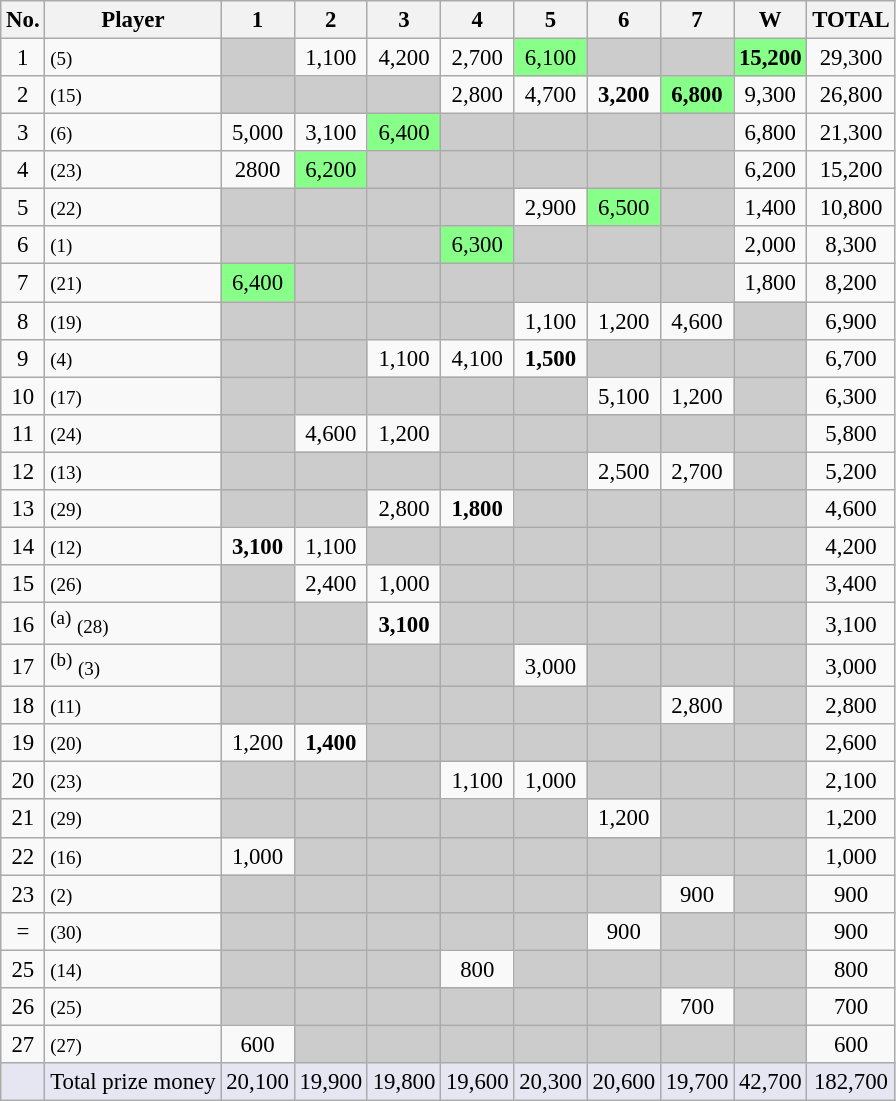<table class="wikitable sortable" style="text-align:center;font-size:95%">
<tr>
<th>No.</th>
<th>Player</th>
<th>1</th>
<th>2</th>
<th>3</th>
<th>4</th>
<th>5</th>
<th>6</th>
<th>7</th>
<th>W</th>
<th>TOTAL</th>
</tr>
<tr>
<td>1</td>
<td style="text-align:left;" data-sort-value="Wilson, Kyren"> <small>(5)</small></td>
<td style="background:#cccccc;"></td>
<td>1,100</td>
<td>4,200</td>
<td>2,700</td>
<td style="background:#88ff88;">6,100</td>
<td style="background:#cccccc;"></td>
<td style="background:#cccccc;"></td>
<td style="background:#88ff88;"><strong>15,200</strong></td>
<td>29,300</td>
</tr>
<tr>
<td>2</td>
<td style="text-align:left;" data-sort-value="Williams, Mark"> <small>(15)</small></td>
<td style="background:#cccccc;"></td>
<td style="background:#cccccc;"></td>
<td style="background:#cccccc;"></td>
<td>2,800</td>
<td>4,700</td>
<td><strong>3,200</strong></td>
<td style="background:#88ff88;"><strong>6,800</strong></td>
<td>9,300</td>
<td>26,800</td>
</tr>
<tr>
<td>3</td>
<td style="text-align:left;" data-sort-value="Higgins, John"> <small>(6)</small></td>
<td>5,000</td>
<td>3,100</td>
<td style="background:#88ff88;">6,400</td>
<td style="background:#cccccc;"></td>
<td style="background:#cccccc;"></td>
<td style="background:#cccccc;"></td>
<td style="background:#cccccc;"></td>
<td>6,800</td>
<td>21,300</td>
</tr>
<tr>
<td>4</td>
<td style="text-align:left;" data-sort-value="Dott, Graeme"> <small>(23)</small></td>
<td>2800</td>
<td style="background:#88ff88;">6,200</td>
<td style="background:#cccccc;"></td>
<td style="background:#cccccc;"></td>
<td style="background:#cccccc;"></td>
<td style="background:#cccccc;"></td>
<td style="background:#cccccc;"></td>
<td>6,200</td>
<td>15,200</td>
</tr>
<tr>
<td>5</td>
<td style="text-align:left;" data-sort-value="Carter, Ali"> <small>(22)</small></td>
<td style="background:#cccccc;"></td>
<td style="background:#cccccc;"></td>
<td style="background:#cccccc;"></td>
<td style="background:#cccccc;"></td>
<td>2,900</td>
<td style="background:#88ff88;">6,500</td>
<td style="background:#cccccc;"></td>
<td>1,400</td>
<td>10,800</td>
</tr>
<tr>
<td>6</td>
<td style="text-align:left;" data-sort-value="Trump, Judd"> <small>(1)</small></td>
<td style="background:#cccccc;"></td>
<td style="background:#cccccc;"></td>
<td style="background:#cccccc;"></td>
<td style="background:#88ff88;">6,300</td>
<td style="background:#cccccc;"></td>
<td style="background:#cccccc;"></td>
<td style="background:#cccccc;"></td>
<td>2,000</td>
<td>8,300</td>
</tr>
<tr>
<td>7</td>
<td style="text-align:left;" data-sort-value="Zhou, Yuelong"> <small>(21)</small></td>
<td style="background:#88ff88;">6,400</td>
<td style="background:#cccccc;"></td>
<td style="background:#cccccc;"></td>
<td style="background:#cccccc;"></td>
<td style="background:#cccccc;"></td>
<td style="background:#cccccc;"></td>
<td style="background:#cccccc;"></td>
<td>1,800</td>
<td>8,200</td>
</tr>
<tr>
<td>8</td>
<td style="text-align:left;" data-sort-value="Perry, Joe"> <small>(19)</small></td>
<td style="background:#cccccc;"></td>
<td style="background:#cccccc;"></td>
<td style="background:#cccccc;"></td>
<td style="background:#cccccc;"></td>
<td>1,100</td>
<td>1,200</td>
<td>4,600</td>
<td style="background:#cccccc;"></td>
<td>6,900</td>
</tr>
<tr>
<td>9</td>
<td style="text-align:left;" data-sort-value="Selby, Mark"> <small>(4)</small></td>
<td style="background:#cccccc;"></td>
<td style="background:#cccccc;"></td>
<td>1,100</td>
<td>4,100</td>
<td><strong>1,500</strong></td>
<td style="background:#cccccc;"></td>
<td style="background:#cccccc;"></td>
<td style="background:#cccccc;"></td>
<td>6,700</td>
</tr>
<tr>
<td>10</td>
<td style="text-align:left;" data-sort-value="McGill, Anthony"> <small>(17)</small></td>
<td style="background:#cccccc;"></td>
<td style="background:#cccccc;"></td>
<td style="background:#cccccc;"></td>
<td style="background:#cccccc;"></td>
<td style="background:#cccccc;"></td>
<td>5,100</td>
<td>1,200</td>
<td style="background:#cccccc;"></td>
<td>6,300</td>
</tr>
<tr>
<td>11</td>
<td style="text-align:left;" data-sort-value="Donaldson, Scott"> <small>(24)</small></td>
<td style="background:#cccccc;"></td>
<td>4,600</td>
<td>1,200</td>
<td style="background:#cccccc;"></td>
<td style="background:#cccccc;"></td>
<td style="background:#cccccc;"></td>
<td style="background:#cccccc;"></td>
<td style="background:#cccccc;"></td>
<td>5,800</td>
</tr>
<tr>
<td>12</td>
<td style="text-align:left;" data-sort-value="Gilbert, David"> <small>(13)</small></td>
<td style="background:#cccccc;"></td>
<td style="background:#cccccc;"></td>
<td style="background:#cccccc;"></td>
<td style="background:#cccccc;"></td>
<td style="background:#cccccc;"></td>
<td>2,500</td>
<td>2,700</td>
<td style="background:#cccccc;"></td>
<td>5,200</td>
</tr>
<tr>
<td>13</td>
<td style="text-align:left;" data-sort-value="Ford, Tom"> <small>(29)</small></td>
<td style="background:#cccccc;"></td>
<td style="background:#cccccc;"></td>
<td>2,800</td>
<td><strong>1,800</strong></td>
<td style="background:#cccccc;"></td>
<td style="background:#cccccc;"></td>
<td style="background:#cccccc;"></td>
<td style="background:#cccccc;"></td>
<td>4,600</td>
</tr>
<tr>
<td>14</td>
<td style="text-align:left;" data-sort-value="Bingham, Stuart"> <small>(12)</small></td>
<td><strong>3,100</strong></td>
<td>1,100</td>
<td style="background:#cccccc;"></td>
<td style="background:#cccccc;"></td>
<td style="background:#cccccc;"></td>
<td style="background:#cccccc;"></td>
<td style="background:#cccccc;"></td>
<td style="background:#cccccc;"></td>
<td>4,200</td>
</tr>
<tr>
<td>15</td>
<td style="text-align:left;" data-sort-value="Selt, Matthew"> <small>(26)</small></td>
<td style="background:#cccccc;"></td>
<td>2,400</td>
<td>1,000</td>
<td style="background:#cccccc;"></td>
<td style="background:#cccccc;"></td>
<td style="background:#cccccc;"></td>
<td style="background:#cccccc;"></td>
<td style="background:#cccccc;"></td>
<td>3,400</td>
</tr>
<tr>
<td>16</td>
<td style="text-align:left;" data-sort-value="Zhao, Xintong"><sup>(a)</sup> <small>(28)</small></td>
<td style="background:#cccccc;"></td>
<td style="background:#cccccc;"></td>
<td><strong>3,100</strong></td>
<td style="background:#cccccc;"></td>
<td style="background:#cccccc;"></td>
<td style="background:#cccccc;"></td>
<td style="background:#cccccc;"></td>
<td style="background:#cccccc;"></td>
<td>3,100</td>
</tr>
<tr>
<td>17</td>
<td style="text-align:left;" data-sort-value="O'Sullivan, Ronnie"><sup>(b)</sup> <small>(3)</small></td>
<td style="background:#cccccc;"></td>
<td style="background:#cccccc;"></td>
<td style="background:#cccccc;"></td>
<td style="background:#cccccc;"></td>
<td>3,000</td>
<td style="background:#cccccc;"></td>
<td style="background:#cccccc;"></td>
<td style="background:#cccccc;"></td>
<td>3,000</td>
</tr>
<tr>
<td>18</td>
<td style="text-align:left;" data-sort-value="Yan, Bingtao"> <small>(11)</small></td>
<td style="background:#cccccc;"></td>
<td style="background:#cccccc;"></td>
<td style="background:#cccccc;"></td>
<td style="background:#cccccc;"></td>
<td style="background:#cccccc;"></td>
<td style="background:#cccccc;"></td>
<td>2,800</td>
<td style="background:#cccccc;"></td>
<td>2,800</td>
</tr>
<tr>
<td>19</td>
<td style="text-align:left;" data-sort-value="Wilson, Gary"> <small>(20)</small></td>
<td>1,200</td>
<td><strong>1,400</strong></td>
<td style="background:#cccccc;"></td>
<td style="background:#cccccc;"></td>
<td style="background:#cccccc;"></td>
<td style="background:#cccccc;"></td>
<td style="background:#cccccc;"></td>
<td style="background:#cccccc;"></td>
<td>2,600</td>
</tr>
<tr>
<td>20</td>
<td style="text-align:left;" data-sort-value="Hawkins, Barry"> <small>(23)</small></td>
<td style="background:#cccccc;"></td>
<td style="background:#cccccc;"></td>
<td style="background:#cccccc;"></td>
<td>1,100</td>
<td>1,000</td>
<td style="background:#cccccc;"></td>
<td style="background:#cccccc;"></td>
<td style="background:#cccccc;"></td>
<td>2,100</td>
</tr>
<tr>
<td>21</td>
<td style="text-align:left;" data-sort-value="Liang, Wenbo"> <small>(29)</small></td>
<td style="background:#cccccc;"></td>
<td style="background:#cccccc;"></td>
<td style="background:#cccccc;"></td>
<td style="background:#cccccc;"></td>
<td style="background:#cccccc;"></td>
<td>1,200</td>
<td style="background:#cccccc;"></td>
<td style="background:#cccccc;"></td>
<td>1,200</td>
</tr>
<tr>
<td>22</td>
<td style="text-align:left;" data-sort-value="Un-Nooh, Thepchaiya"> <small>(16)</small></td>
<td>1,000</td>
<td style="background:#cccccc;"></td>
<td style="background:#cccccc;"></td>
<td style="background:#cccccc;"></td>
<td style="background:#cccccc;"></td>
<td style="background:#cccccc;"></td>
<td style="background:#cccccc;"></td>
<td style="background:#cccccc;"></td>
<td>1,000</td>
</tr>
<tr>
<td>23</td>
<td style="text-align:left;" data-sort-value="Robertson, Neil"> <small>(2)</small></td>
<td style="background:#cccccc;"></td>
<td style="background:#cccccc;"></td>
<td style="background:#cccccc;"></td>
<td style="background:#cccccc;"></td>
<td style="background:#cccccc;"></td>
<td style="background:#cccccc;"></td>
<td>900</td>
<td style="background:#cccccc;"></td>
<td>900</td>
</tr>
<tr>
<td data-sort-value=24>=</td>
<td style="text-align:left;" data-sort-value="Li, Hang"> <small>(30)</small></td>
<td style="background:#cccccc;"></td>
<td style="background:#cccccc;"></td>
<td style="background:#cccccc;"></td>
<td style="background:#cccccc;"></td>
<td style="background:#cccccc;"></td>
<td>900</td>
<td style="background:#cccccc;"></td>
<td style="background:#cccccc;"></td>
<td>900</td>
</tr>
<tr>
<td>25</td>
<td style="text-align:left;" data-sort-value="Lisowski, Jack"> <small>(14)</small></td>
<td style="background:#cccccc;"></td>
<td style="background:#cccccc;"></td>
<td style="background:#cccccc;"></td>
<td>800</td>
<td style="background:#cccccc;"></td>
<td style="background:#cccccc;"></td>
<td style="background:#cccccc;"></td>
<td style="background:#cccccc;"></td>
<td>800</td>
</tr>
<tr>
<td>26</td>
<td style="text-align:left;" data-sort-value="Maflin, Kurt"> <small>(25)</small></td>
<td style="background:#cccccc;"></td>
<td style="background:#cccccc;"></td>
<td style="background:#cccccc;"></td>
<td style="background:#cccccc;"></td>
<td style="background:#cccccc;"></td>
<td style="background:#cccccc;"></td>
<td>700</td>
<td style="background:#cccccc;"></td>
<td>700</td>
</tr>
<tr>
<td>27</td>
<td style="text-align:left;" data-sort-value="Holt, Michael"> <small>(27)</small></td>
<td>600</td>
<td style="background:#cccccc;"></td>
<td style="background:#cccccc;"></td>
<td style="background:#cccccc;"></td>
<td style="background:#cccccc;"></td>
<td style="background:#cccccc;"></td>
<td style="background:#cccccc;"></td>
<td style="background:#cccccc;"></td>
<td>600</td>
</tr>
<tr class=sortbottom>
<td style="background:#e6e6f2;"></td>
<td style="text-align:centre; background:#e6e6f2;">Total prize money</td>
<td style="background:#e6e6f2;">20,100</td>
<td style="background:#e6e6f2;">19,900</td>
<td style="background:#e6e6f2;">19,800</td>
<td style="background:#e6e6f2;">19,600</td>
<td style="background:#e6e6f2;">20,300</td>
<td style="background:#e6e6f2;">20,600</td>
<td style="background:#e6e6f2;">19,700</td>
<td style="background:#e6e6f2;">42,700</td>
<td style="background:#e6e6f2;">182,700</td>
</tr>
</table>
